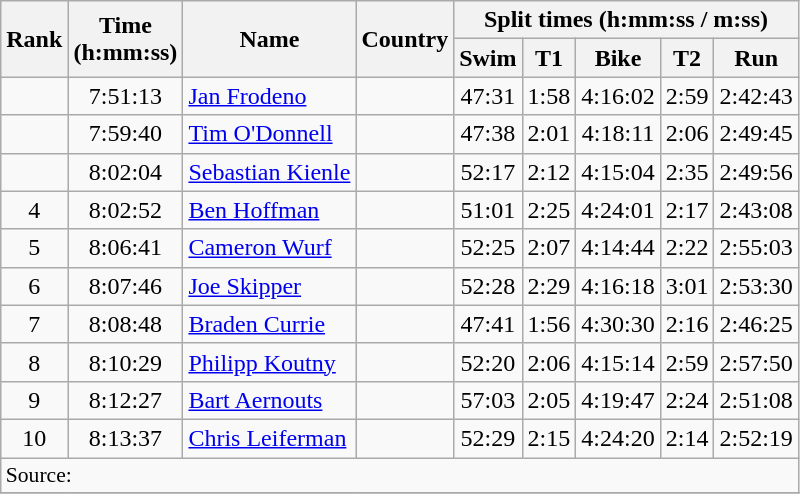<table class="wikitable sortable" style="text-align:center">
<tr>
<th data-sort-type="number" rowspan=2>Rank</th>
<th rowspan=2>Time<br>(h:mm:ss)</th>
<th rowspan=2>Name</th>
<th rowspan=2>Country</th>
<th colspan=5>Split times (h:mm:ss / m:ss)</th>
</tr>
<tr>
<th>Swim</th>
<th>T1</th>
<th>Bike</th>
<th>T2</th>
<th>Run</th>
</tr>
<tr>
<td></td>
<td>7:51:13</td>
<td align="left"><a href='#'>Jan Frodeno</a></td>
<td align="left"></td>
<td>47:31</td>
<td>1:58</td>
<td>4:16:02</td>
<td>2:59</td>
<td>2:42:43</td>
</tr>
<tr>
<td></td>
<td>7:59:40</td>
<td align="left"><a href='#'>Tim O'Donnell</a></td>
<td align="left"></td>
<td>47:38</td>
<td>2:01</td>
<td>4:18:11</td>
<td>2:06</td>
<td>2:49:45</td>
</tr>
<tr>
<td></td>
<td>8:02:04</td>
<td align="left"><a href='#'>Sebastian Kienle</a></td>
<td align="left"></td>
<td>52:17</td>
<td>2:12</td>
<td>4:15:04</td>
<td>2:35</td>
<td>2:49:56</td>
</tr>
<tr>
<td>4</td>
<td>8:02:52</td>
<td align="left"><a href='#'>Ben Hoffman</a></td>
<td align="left"></td>
<td>51:01</td>
<td>2:25</td>
<td>4:24:01</td>
<td>2:17</td>
<td>2:43:08</td>
</tr>
<tr>
<td>5</td>
<td>8:06:41</td>
<td align="left"><a href='#'>Cameron Wurf</a></td>
<td align="left"></td>
<td>52:25</td>
<td>2:07</td>
<td>4:14:44</td>
<td>2:22</td>
<td>2:55:03</td>
</tr>
<tr>
<td>6</td>
<td>8:07:46</td>
<td align="left"><a href='#'>Joe Skipper</a></td>
<td align="left"></td>
<td>52:28</td>
<td>2:29</td>
<td>4:16:18</td>
<td>3:01</td>
<td>2:53:30</td>
</tr>
<tr>
<td>7</td>
<td>8:08:48</td>
<td align="left"><a href='#'>Braden Currie</a></td>
<td align="left"></td>
<td>47:41</td>
<td>1:56</td>
<td>4:30:30</td>
<td>2:16</td>
<td>2:46:25</td>
</tr>
<tr>
<td>8</td>
<td>8:10:29</td>
<td align="left"><a href='#'>Philipp Koutny</a></td>
<td align="left"></td>
<td>52:20</td>
<td>2:06</td>
<td>4:15:14</td>
<td>2:59</td>
<td>2:57:50</td>
</tr>
<tr>
<td>9</td>
<td>8:12:27</td>
<td align="left"><a href='#'>Bart Aernouts</a></td>
<td align="left"></td>
<td>57:03</td>
<td>2:05</td>
<td>4:19:47</td>
<td>2:24</td>
<td>2:51:08</td>
</tr>
<tr>
<td>10</td>
<td>8:13:37</td>
<td align="left"><a href='#'>Chris Leiferman</a></td>
<td align="left"></td>
<td>52:29</td>
<td>2:15</td>
<td>4:24:20</td>
<td>2:14</td>
<td>2:52:19</td>
</tr>
<tr class="sortbottom">
<td colspan="9" align="left" style="font-size:90%">Source: </td>
</tr>
<tr>
</tr>
</table>
